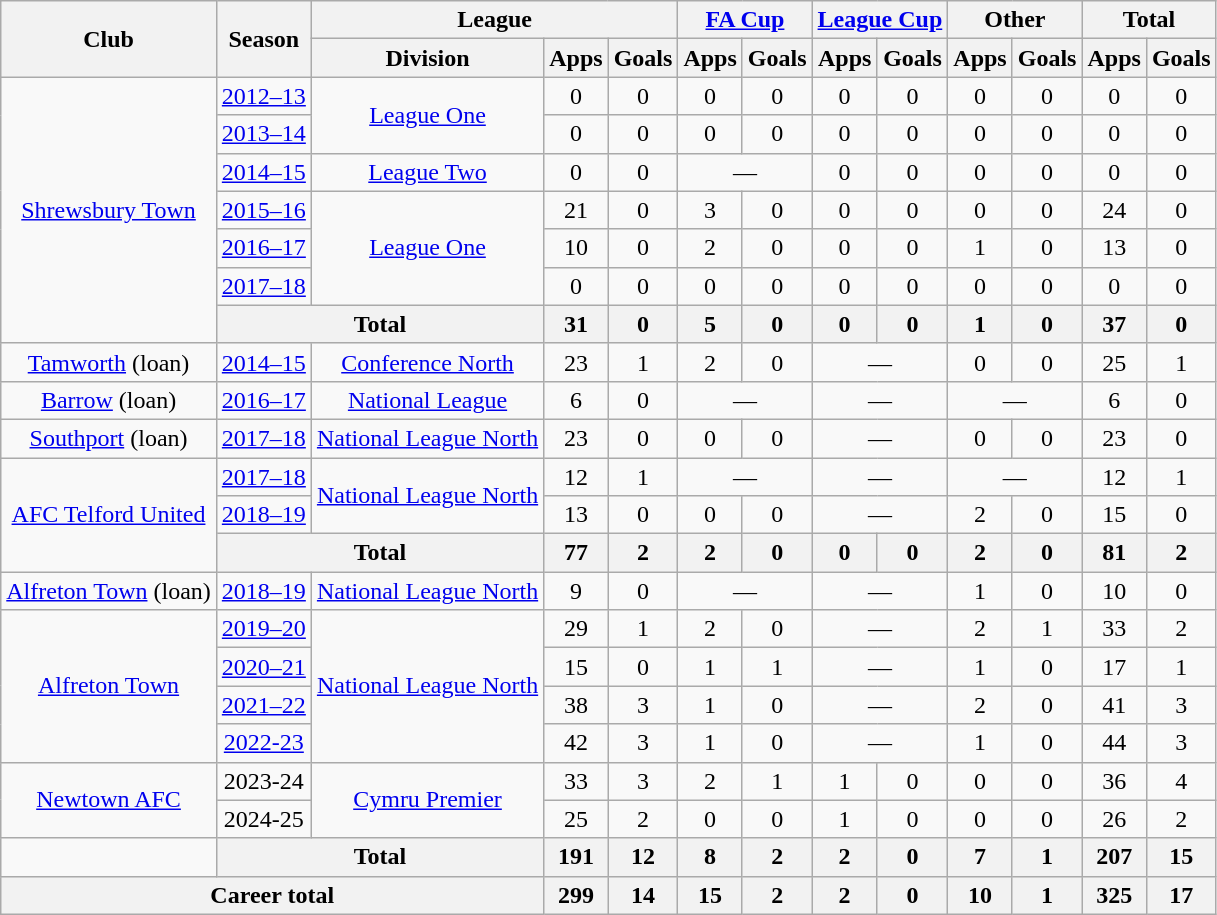<table class="wikitable" style="text-align: center">
<tr>
<th rowspan="2">Club</th>
<th rowspan="2">Season</th>
<th colspan="3">League</th>
<th colspan="2"><a href='#'>FA Cup</a></th>
<th colspan="2"><a href='#'>League Cup</a></th>
<th colspan="2">Other</th>
<th colspan="2">Total</th>
</tr>
<tr>
<th>Division</th>
<th>Apps</th>
<th>Goals</th>
<th>Apps</th>
<th>Goals</th>
<th>Apps</th>
<th>Goals</th>
<th>Apps</th>
<th>Goals</th>
<th>Apps</th>
<th>Goals</th>
</tr>
<tr>
<td rowspan="7"><a href='#'>Shrewsbury Town</a></td>
<td><a href='#'>2012–13</a></td>
<td rowspan="2"><a href='#'>League One</a></td>
<td>0</td>
<td>0</td>
<td>0</td>
<td>0</td>
<td>0</td>
<td>0</td>
<td>0</td>
<td>0</td>
<td>0</td>
<td>0</td>
</tr>
<tr>
<td><a href='#'>2013–14</a></td>
<td>0</td>
<td>0</td>
<td>0</td>
<td>0</td>
<td>0</td>
<td>0</td>
<td>0</td>
<td>0</td>
<td>0</td>
<td>0</td>
</tr>
<tr>
<td><a href='#'>2014–15</a></td>
<td><a href='#'>League Two</a></td>
<td>0</td>
<td>0</td>
<td colspan="2">—</td>
<td>0</td>
<td>0</td>
<td>0</td>
<td>0</td>
<td>0</td>
<td>0</td>
</tr>
<tr>
<td><a href='#'>2015–16</a></td>
<td rowspan="3"><a href='#'>League One</a></td>
<td>21</td>
<td>0</td>
<td>3</td>
<td>0</td>
<td>0</td>
<td>0</td>
<td>0</td>
<td>0</td>
<td>24</td>
<td>0</td>
</tr>
<tr>
<td><a href='#'>2016–17</a></td>
<td>10</td>
<td>0</td>
<td>2</td>
<td>0</td>
<td>0</td>
<td>0</td>
<td>1</td>
<td>0</td>
<td>13</td>
<td>0</td>
</tr>
<tr>
<td><a href='#'>2017–18</a></td>
<td>0</td>
<td>0</td>
<td>0</td>
<td>0</td>
<td>0</td>
<td>0</td>
<td>0</td>
<td>0</td>
<td>0</td>
<td>0</td>
</tr>
<tr>
<th colspan="2">Total</th>
<th>31</th>
<th>0</th>
<th>5</th>
<th>0</th>
<th>0</th>
<th>0</th>
<th>1</th>
<th>0</th>
<th>37</th>
<th>0</th>
</tr>
<tr>
<td><a href='#'>Tamworth</a> (loan)</td>
<td><a href='#'>2014–15</a></td>
<td><a href='#'>Conference North</a></td>
<td>23</td>
<td>1</td>
<td>2</td>
<td>0</td>
<td colspan="2">—</td>
<td>0</td>
<td>0</td>
<td>25</td>
<td>1</td>
</tr>
<tr>
<td><a href='#'>Barrow</a> (loan)</td>
<td><a href='#'>2016–17</a></td>
<td><a href='#'>National League</a></td>
<td>6</td>
<td>0</td>
<td colspan="2">—</td>
<td colspan="2">—</td>
<td colspan="2">—</td>
<td>6</td>
<td>0</td>
</tr>
<tr>
<td><a href='#'>Southport</a> (loan)</td>
<td><a href='#'>2017–18</a></td>
<td><a href='#'>National League North</a></td>
<td>23</td>
<td>0</td>
<td>0</td>
<td>0</td>
<td colspan="2">—</td>
<td>0</td>
<td>0</td>
<td>23</td>
<td>0</td>
</tr>
<tr>
<td rowspan="3"><a href='#'>AFC Telford United</a></td>
<td><a href='#'>2017–18</a></td>
<td rowspan="2"><a href='#'>National League North</a></td>
<td>12</td>
<td>1</td>
<td colspan="2">—</td>
<td colspan="2">—</td>
<td colspan="2">—</td>
<td>12</td>
<td>1</td>
</tr>
<tr>
<td><a href='#'>2018–19</a></td>
<td>13</td>
<td>0</td>
<td>0</td>
<td>0</td>
<td colspan="2">—</td>
<td>2</td>
<td>0</td>
<td>15</td>
<td>0</td>
</tr>
<tr>
<th colspan="2">Total</th>
<th>77</th>
<th>2</th>
<th>2</th>
<th>0</th>
<th>0</th>
<th>0</th>
<th>2</th>
<th>0</th>
<th>81</th>
<th>2</th>
</tr>
<tr>
<td><a href='#'>Alfreton Town</a> (loan)</td>
<td><a href='#'>2018–19</a></td>
<td><a href='#'>National League North</a></td>
<td>9</td>
<td>0</td>
<td colspan="2">—</td>
<td colspan="2">—</td>
<td>1</td>
<td 1>0</td>
<td>10</td>
<td>0</td>
</tr>
<tr>
<td rowspan="4"><a href='#'>Alfreton Town</a></td>
<td><a href='#'>2019–20</a></td>
<td rowspan="4"><a href='#'>National League North</a></td>
<td>29</td>
<td>1</td>
<td>2</td>
<td>0</td>
<td colspan="2">—</td>
<td>2</td>
<td>1</td>
<td>33</td>
<td>2</td>
</tr>
<tr>
<td><a href='#'>2020–21</a></td>
<td>15</td>
<td>0</td>
<td>1</td>
<td>1</td>
<td colspan="2">—</td>
<td>1</td>
<td>0</td>
<td>17</td>
<td>1</td>
</tr>
<tr>
<td><a href='#'>2021–22</a></td>
<td>38</td>
<td>3</td>
<td>1</td>
<td>0</td>
<td colspan="2">—</td>
<td>2</td>
<td>0</td>
<td>41</td>
<td>3</td>
</tr>
<tr>
<td><a href='#'>2022-23</a></td>
<td>42</td>
<td>3</td>
<td>1</td>
<td>0</td>
<td colspan="2">—</td>
<td>1</td>
<td>0</td>
<td>44</td>
<td>3</td>
</tr>
<tr>
<td rowspan="2"><a href='#'>Newtown AFC</a></td>
<td>2023-24</td>
<td rowspan="2"><a href='#'>Cymru Premier</a></td>
<td>33</td>
<td>3</td>
<td>2</td>
<td>1</td>
<td>1</td>
<td>0</td>
<td>0</td>
<td>0</td>
<td>36</td>
<td>4</td>
</tr>
<tr>
<td>2024-25</td>
<td>25</td>
<td>2</td>
<td>0</td>
<td>0</td>
<td>1</td>
<td>0</td>
<td>0</td>
<td>0</td>
<td>26</td>
<td>2</td>
</tr>
<tr>
<td></td>
<th colspan="2">Total</th>
<th>191</th>
<th>12</th>
<th>8</th>
<th>2</th>
<th>2</th>
<th>0</th>
<th>7</th>
<th>1</th>
<th>207</th>
<th>15</th>
</tr>
<tr>
<th colspan="3">Career total</th>
<th>299</th>
<th>14</th>
<th>15</th>
<th>2</th>
<th>2</th>
<th>0</th>
<th>10</th>
<th>1</th>
<th>325</th>
<th>17</th>
</tr>
</table>
